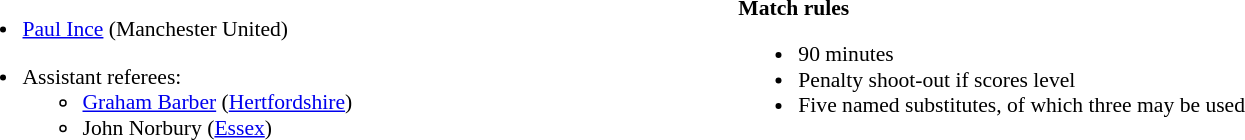<table width=82% style="font-size: 90%">
<tr>
<td width=50% valign=top><br><ul><li><a href='#'>Paul Ince</a> (Manchester United)</li></ul><ul><li>Assistant referees:<ul><li><a href='#'>Graham Barber</a> (<a href='#'>Hertfordshire</a>)</li><li>John Norbury (<a href='#'>Essex</a>)</li></ul></li></ul></td>
<td style="width:60%; vertical-align:top;"><br><strong>Match rules</strong><ul><li>90 minutes</li><li>Penalty shoot-out if scores level</li><li>Five named substitutes, of which three may be used</li></ul></td>
</tr>
</table>
